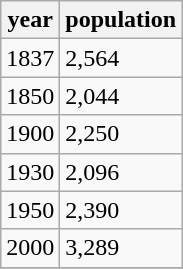<table class="wikitable">
<tr>
<th>year</th>
<th>population</th>
</tr>
<tr>
<td>1837</td>
<td>2,564</td>
</tr>
<tr>
<td>1850</td>
<td>2,044</td>
</tr>
<tr>
<td>1900</td>
<td>2,250</td>
</tr>
<tr>
<td>1930</td>
<td>2,096</td>
</tr>
<tr>
<td>1950</td>
<td>2,390</td>
</tr>
<tr>
<td>2000</td>
<td>3,289</td>
</tr>
<tr>
</tr>
</table>
